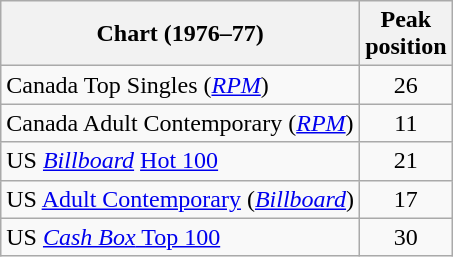<table class="wikitable sortable">
<tr>
<th align="left">Chart (1976–77)</th>
<th align="left">Peak<br>position</th>
</tr>
<tr>
<td>Canada Top Singles (<a href='#'><em>RPM</em></a>)</td>
<td style="text-align:center;">26</td>
</tr>
<tr>
<td>Canada Adult Contemporary (<a href='#'><em>RPM</em></a>)</td>
<td style="text-align:center;">11</td>
</tr>
<tr>
<td>US <em><a href='#'>Billboard</a></em> <a href='#'>Hot 100</a></td>
<td style="text-align:center;">21</td>
</tr>
<tr>
<td>US <a href='#'>Adult Contemporary</a> (<em><a href='#'>Billboard</a></em>)</td>
<td style="text-align:center;">17</td>
</tr>
<tr>
<td>US <a href='#'><em>Cash Box</em> Top 100</a></td>
<td style="text-align:center;">30</td>
</tr>
</table>
